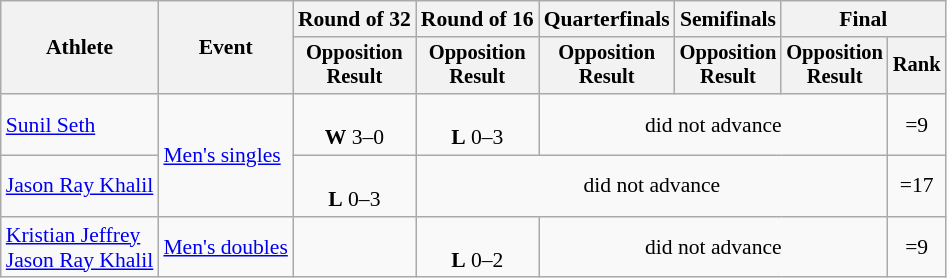<table class="wikitable" style="font-size:90%">
<tr>
<th rowspan=2>Athlete</th>
<th rowspan=2>Event</th>
<th>Round of 32</th>
<th>Round of 16</th>
<th>Quarterfinals</th>
<th>Semifinals</th>
<th colspan=2>Final</th>
</tr>
<tr style="font-size:95%">
<th>Opposition<br>Result</th>
<th>Opposition<br>Result</th>
<th>Opposition<br>Result</th>
<th>Opposition<br>Result</th>
<th>Opposition<br>Result</th>
<th>Rank</th>
</tr>
<tr align=center>
<td align=left><a href='#'>Sunil Seth</a></td>
<td align=left rowspan=2><a href='#'>Men's singles</a></td>
<td><br><strong>W</strong> 3–0</td>
<td><br><strong>L</strong> 0–3</td>
<td colspan="3">did not advance</td>
<td>=9</td>
</tr>
<tr align=center>
<td align=left><a href='#'>Jason Ray Khalil</a></td>
<td><br><strong>L</strong> 0–3</td>
<td colspan="4">did not advance</td>
<td>=17</td>
</tr>
<tr align=center>
<td align=left><a href='#'>Kristian Jeffrey</a><br><a href='#'>Jason Ray Khalil</a></td>
<td align=left><a href='#'>Men's doubles</a></td>
<td></td>
<td><br><strong>L</strong> 0–2</td>
<td colspan="3">did not advance</td>
<td>=9</td>
</tr>
</table>
